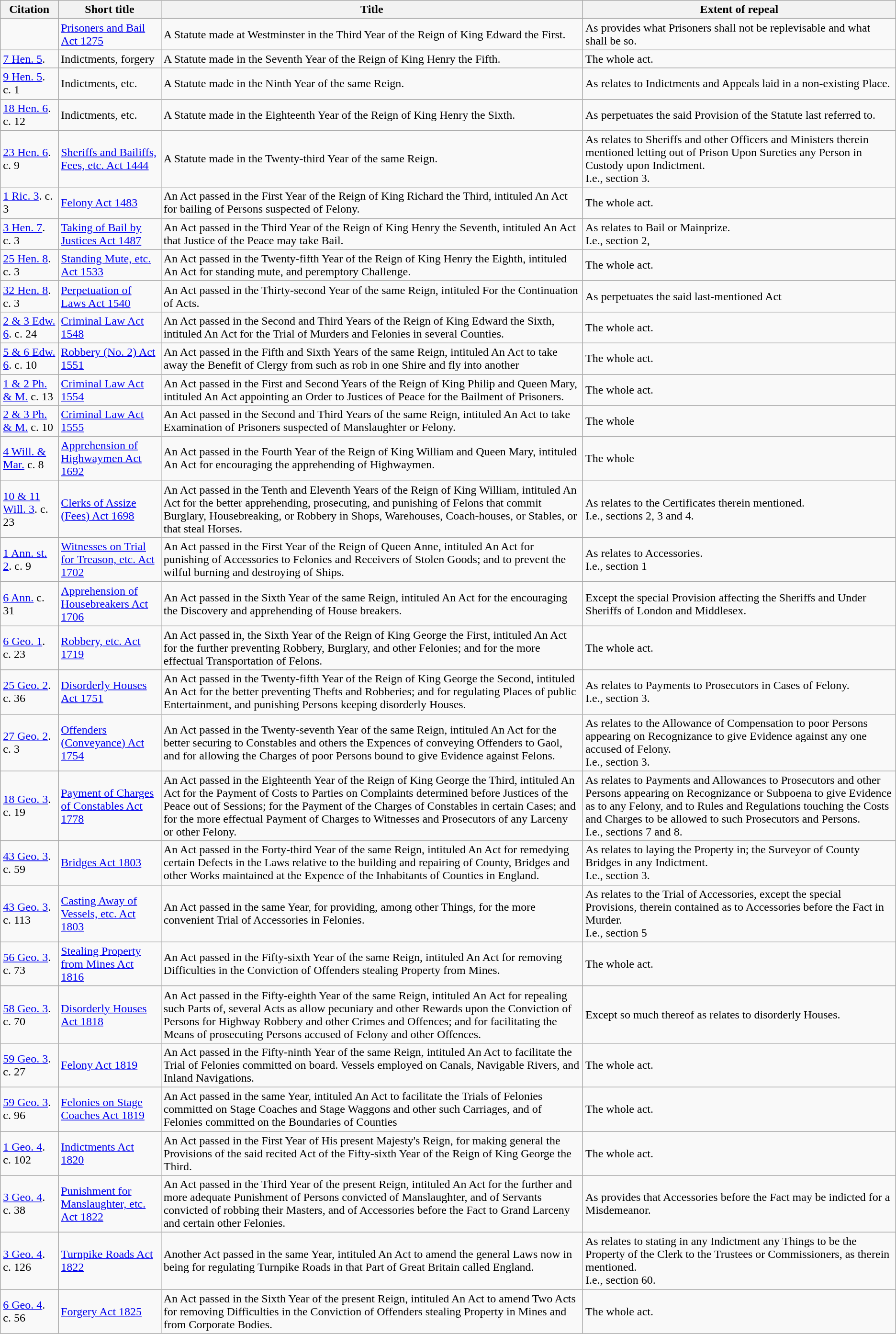<table class="wikitable">
<tr>
<th>Citation</th>
<th>Short title</th>
<th>Title</th>
<th>Extent of repeal</th>
</tr>
<tr>
<td></td>
<td><a href='#'>Prisoners and Bail Act 1275</a></td>
<td>A Statute made at Westminster in the Third Year of the Reign of King Edward the First.</td>
<td>As provides what Prisoners shall not be replevisable and what shall be so.</td>
</tr>
<tr>
<td><a href='#'>7 Hen. 5</a>.</td>
<td>Indictments, forgery</td>
<td>A Statute made in the Seventh Year of the Reign of King Henry the Fifth.</td>
<td>The whole act.</td>
</tr>
<tr>
<td><a href='#'>9 Hen. 5</a>. c. 1</td>
<td>Indictments, etc.</td>
<td>A Statute made in the Ninth Year of the same Reign.</td>
<td>As relates to Indictments and Appeals laid in a non-existing Place.</td>
</tr>
<tr>
<td><a href='#'>18 Hen. 6</a>. c. 12</td>
<td>Indictments, etc.</td>
<td>A Statute made in the Eighteenth Year of the Reign of King Henry the Sixth.</td>
<td>As perpetuates the said Provision of the Statute last referred to.</td>
</tr>
<tr>
<td><a href='#'>23 Hen. 6</a>. c. 9</td>
<td><a href='#'>Sheriffs and Bailiffs, Fees, etc. Act 1444</a></td>
<td>A Statute made in the Twenty-third Year of the same Reign.</td>
<td>As relates to Sheriffs and other Officers and Ministers therein mentioned letting out of Prison Upon Sureties any Person in Custody upon Indictment.<br>I.e., section 3.</td>
</tr>
<tr>
<td><a href='#'>1 Ric. 3</a>. c. 3</td>
<td><a href='#'>Felony Act 1483</a></td>
<td>An Act passed in the First Year of the Reign of King Richard the Third, intituled An Act for bailing of Persons suspected of Felony.</td>
<td>The whole act.</td>
</tr>
<tr>
<td><a href='#'>3 Hen. 7</a>. c. 3</td>
<td><a href='#'>Taking of Bail by Justices Act 1487</a></td>
<td>An Act passed in the Third Year of the Reign of King Henry the Seventh, intituled An Act that Justice of the Peace may take Bail.</td>
<td>As relates to Bail or Mainprize.<br>I.e., section 2,</td>
</tr>
<tr>
<td><a href='#'>25 Hen. 8</a>. c. 3</td>
<td><a href='#'>Standing Mute, etc. Act 1533</a></td>
<td>An Act passed in the Twenty-fifth Year of the Reign of King Henry the Eighth, intituled An Act for standing mute, and peremptory Challenge.</td>
<td>The whole act.</td>
</tr>
<tr>
<td><a href='#'>32 Hen. 8</a>. c. 3</td>
<td><a href='#'>Perpetuation of Laws Act 1540</a></td>
<td>An Act passed in the Thirty-second Year of the same Reign, intituled For the Continuation of Acts.</td>
<td>As perpetuates the said last-mentioned Act</td>
</tr>
<tr>
<td><a href='#'>2 & 3 Edw. 6</a>. c. 24</td>
<td><a href='#'>Criminal Law Act 1548</a></td>
<td>An Act passed in the Second and Third Years of the Reign of King Edward the Sixth, intituled An Act for the Trial of Murders and Felonies in several Counties.</td>
<td>The whole act.</td>
</tr>
<tr>
<td><a href='#'>5 & 6 Edw. 6</a>. c. 10</td>
<td><a href='#'>Robbery (No. 2) Act 1551</a></td>
<td>An Act passed in the Fifth and Sixth Years of the same Reign, intituled An Act to take away the Benefit of Clergy from such as rob in one Shire and fly into another</td>
<td>The whole act.</td>
</tr>
<tr>
<td><a href='#'>1 & 2 Ph. & M.</a> c. 13</td>
<td><a href='#'>Criminal Law Act 1554</a></td>
<td>An Act passed in the First and Second Years of the Reign of King Philip and Queen Mary, intituled An Act appointing an Order to Justices of Peace for the Bailment of Prisoners.</td>
<td>The whole act.</td>
</tr>
<tr>
<td><a href='#'>2 & 3 Ph. & M.</a> c. 10</td>
<td><a href='#'>Criminal Law Act 1555</a></td>
<td>An Act passed in the Second and Third Years of the same Reign, intituled An Act to take Examination of Prisoners suspected of Manslaughter or Felony.</td>
<td>The whole</td>
</tr>
<tr>
<td><a href='#'>4 Will. & Mar.</a> c. 8</td>
<td><a href='#'>Apprehension of Highwaymen Act 1692</a></td>
<td>An Act passed in the Fourth Year of the Reign of King William and Queen Mary, intituled An Act for encouraging the apprehending of Highwaymen.</td>
<td>The whole</td>
</tr>
<tr>
<td><a href='#'>10 & 11 Will. 3</a>. c. 23</td>
<td><a href='#'>Clerks of Assize (Fees) Act 1698</a></td>
<td>An Act passed in the Tenth and Eleventh Years of the Reign of King William, intituled An Act for the better apprehending, prosecuting, and punishing of Felons that commit Burglary, Housebreaking, or Robbery in Shops, Warehouses, Coach-houses, or Stables, or that steal Horses.</td>
<td>As relates to the Certificates therein mentioned.<br>I.e., sections 2, 3 and 4.</td>
</tr>
<tr>
<td><a href='#'>1 Ann. st. 2</a>. c. 9</td>
<td><a href='#'>Witnesses on Trial for Treason, etc. Act 1702</a></td>
<td>An Act passed in the First Year of the Reign of Queen Anne, intituled An Act for punishing of Accessories to Felonies and Receivers of Stolen Goods; and to prevent the wilful burning and destroying of Ships.</td>
<td>As relates to Accessories.<br>I.e., section 1</td>
</tr>
<tr>
<td><a href='#'>6 Ann.</a> c. 31</td>
<td><a href='#'>Apprehension of Housebreakers Act 1706</a></td>
<td>An Act passed in the Sixth Year of the same Reign, intituled An Act for the encouraging the Discovery and apprehending of House breakers.</td>
<td>Except the special Provision affecting the Sheriffs and Under Sheriffs of London and Middlesex.</td>
</tr>
<tr>
<td><a href='#'>6 Geo. 1</a>. c. 23</td>
<td><a href='#'>Robbery, etc. Act 1719</a></td>
<td>An Act passed in, the Sixth Year of the Reign of King George the First, intituled An Act for the further preventing Robbery, Burglary, and other Felonies; and for the more effectual Transportation of Felons.</td>
<td>The whole act.</td>
</tr>
<tr>
<td><a href='#'>25 Geo. 2</a>. c. 36</td>
<td><a href='#'>Disorderly Houses Act 1751</a></td>
<td>An Act passed in the Twenty-fifth Year of the Reign of King George the Second, intituled An Act for the better preventing Thefts and Robberies; and for regulating Places of public Entertainment, and punishing Persons keeping disorderly Houses.</td>
<td>As relates to Payments to Prosecutors in Cases of Felony.<br>I.e., section 3.</td>
</tr>
<tr>
<td><a href='#'>27 Geo. 2</a>. c. 3</td>
<td><a href='#'>Offenders (Conveyance) Act 1754</a></td>
<td>An Act passed in the Twenty-seventh Year of the same Reign, intituled An Act for the better securing to Constables and others the Expences of conveying Offenders to Gaol, and for allowing the Charges of poor Persons bound to give Evidence against Felons.</td>
<td>As relates to the Allowance of Compensation to poor Persons appearing on Recognizance to give Evidence against any one accused of Felony.<br>I.e., section 3.</td>
</tr>
<tr>
<td><a href='#'>18 Geo. 3</a>. c. 19</td>
<td><a href='#'>Payment of Charges of Constables Act 1778</a></td>
<td>An Act passed in the Eighteenth Year of the Reign of King George the Third, intituled An Act for the Payment of Costs to Parties on Complaints determined before Justices of the Peace out of Sessions; for the Payment of the Charges of Constables in certain Cases; and for the more effectual Payment of Charges to Witnesses and Prosecutors of any Larceny or other Felony.</td>
<td>As relates to Payments and Allowances to Prosecutors and other Persons appearing on Recognizance or Subpoena to give Evidence as to any Felony, and to Rules and Regulations touching the Costs and Charges to be allowed to such Prosecutors and Persons.<br>I.e., sections 7 and 8.</td>
</tr>
<tr>
<td><a href='#'>43 Geo. 3</a>. c. 59</td>
<td><a href='#'>Bridges Act 1803</a></td>
<td>An Act passed in the Forty-third Year of the same Reign, intituled An Act for remedying certain Defects in the Laws relative to the building and repairing of County, Bridges and other Works maintained at the Expence of the Inhabitants of Counties in England.</td>
<td>As relates to laying the Property in; the Surveyor of County Bridges in any Indictment.<br>I.e., section 3.</td>
</tr>
<tr>
<td><a href='#'>43 Geo. 3</a>. c. 113</td>
<td><a href='#'>Casting Away of Vessels, etc. Act 1803</a></td>
<td>An Act passed in the same Year, for providing, among other Things, for the more convenient Trial of Accessories in Felonies.</td>
<td>As relates to the Trial of Accessories, except the special Provisions, therein contained as to Accessories before the Fact in Murder.<br>I.e., section 5</td>
</tr>
<tr>
<td><a href='#'>56 Geo. 3</a>. c. 73</td>
<td><a href='#'>Stealing Property from Mines Act 1816</a></td>
<td>An Act passed in the Fifty-sixth Year of the same Reign, intituled An Act for removing Difficulties in the Conviction of Offenders stealing Property from Mines.</td>
<td>The whole act.</td>
</tr>
<tr>
<td><a href='#'>58 Geo. 3</a>. c. 70</td>
<td><a href='#'>Disorderly Houses Act 1818</a></td>
<td>An Act passed in the Fifty-eighth Year of the same Reign, intituled An Act for repealing such Parts of, several Acts as allow pecuniary and other Rewards upon the Conviction of Persons for Highway Robbery and other Crimes and Offences; and for facilitating the Means of prosecuting Persons accused of Felony and other Offences.</td>
<td>Except so much thereof as relates to disorderly Houses.</td>
</tr>
<tr>
<td><a href='#'>59 Geo. 3</a>. c. 27</td>
<td><a href='#'>Felony Act 1819</a></td>
<td>An Act passed in the Fifty-ninth Year of the same Reign, intituled An Act to facilitate the Trial of Felonies committed on board. Vessels employed on Canals, Navigable Rivers, and Inland Navigations.</td>
<td>The whole act.</td>
</tr>
<tr>
<td><a href='#'>59 Geo. 3</a>. c. 96</td>
<td><a href='#'>Felonies on Stage Coaches Act 1819</a></td>
<td>An Act passed in the same Year, intituled An Act to facilitate the Trials of Felonies committed on Stage Coaches and Stage Waggons and other such Carriages, and of Felonies committed on the Boundaries of Counties</td>
<td>The whole act.</td>
</tr>
<tr>
<td><a href='#'>1 Geo. 4</a>. c. 102</td>
<td><a href='#'>Indictments Act 1820</a></td>
<td>An Act passed in the First Year of His present Majesty's Reign, for making general the Provisions of the said recited Act of the Fifty-sixth Year of the Reign of King George the Third.</td>
<td>The whole act.</td>
</tr>
<tr>
<td><a href='#'>3 Geo. 4</a>. c. 38</td>
<td><a href='#'>Punishment for Manslaughter, etc. Act 1822</a></td>
<td>An Act passed in the Third Year of the present Reign, intituled An Act for the further and more adequate Punishment of Persons convicted of Manslaughter, and of Servants convicted of robbing their Masters, and of Accessories before the Fact to Grand Larceny and certain other Felonies.</td>
<td>As provides that Accessories before the Fact may be indicted for a Misdemeanor.</td>
</tr>
<tr>
<td><a href='#'>3 Geo. 4</a>. c. 126</td>
<td><a href='#'>Turnpike Roads Act 1822</a></td>
<td>Another Act passed in the same Year, intituled An Act to amend the general Laws now in being for regulating Turnpike Roads in that Part of Great Britain called England.</td>
<td>As relates to stating in any Indictment any Things to be the Property of the Clerk to the Trustees or Commissioners, as therein mentioned.<br>I.e., section 60.</td>
</tr>
<tr>
<td><a href='#'>6 Geo. 4</a>. c. 56</td>
<td><a href='#'>Forgery Act 1825</a></td>
<td>An Act passed in the Sixth Year of the present Reign, intituled An Act to amend Two Acts for removing Difficulties in the Conviction of Offenders stealing Property in Mines and from Corporate Bodies.</td>
<td>The whole act.</td>
</tr>
</table>
